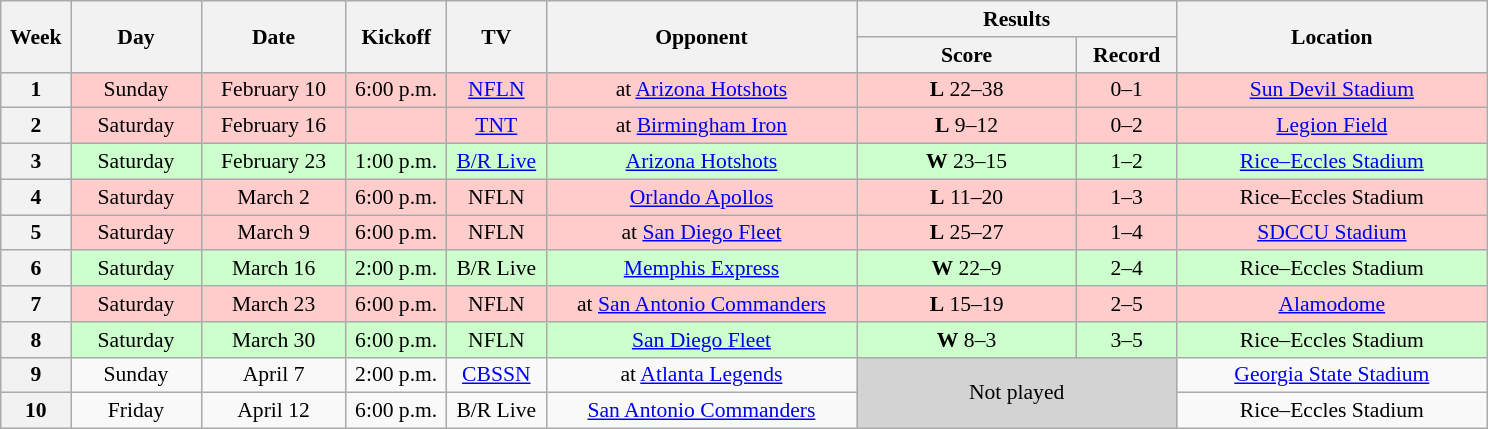<table class="wikitable" style="text-align:center; font-size:90%">
<tr>
<th rowspan="2" width="40">Week</th>
<th rowspan="2" width="80">Day</th>
<th rowspan="2" width="90">Date</th>
<th rowspan="2" width="60">Kickoff</th>
<th rowspan="2" width="60">TV</th>
<th rowspan="2" width="200">Opponent</th>
<th colspan="2" width="200">Results</th>
<th rowspan="2" width="200">Location</th>
</tr>
<tr>
<th width="140">Score</th>
<th width="60">Record</th>
</tr>
<tr bgcolor=#ffcccc>
<th>1</th>
<td>Sunday</td>
<td>February 10</td>
<td>6:00 p.m.</td>
<td><a href='#'>NFLN</a></td>
<td>at <a href='#'>Arizona Hotshots</a></td>
<td><strong>L</strong> 22–38</td>
<td>0–1</td>
<td><a href='#'>Sun Devil Stadium</a></td>
</tr>
<tr bgcolor=#ffcccc>
<th>2</th>
<td>Saturday</td>
<td>February 16</td>
<td></td>
<td><a href='#'>TNT</a></td>
<td>at <a href='#'>Birmingham Iron</a></td>
<td><strong>L</strong> 9–12</td>
<td>0–2</td>
<td><a href='#'>Legion Field</a></td>
</tr>
<tr bgcolor=#ccffcc>
<th>3</th>
<td>Saturday</td>
<td>February 23</td>
<td>1:00 p.m.</td>
<td><a href='#'>B/R Live</a></td>
<td><a href='#'>Arizona Hotshots</a></td>
<td><strong>W</strong> 23–15</td>
<td>1–2</td>
<td><a href='#'>Rice–Eccles Stadium</a></td>
</tr>
<tr bgcolor=#ffcccc>
<th>4</th>
<td>Saturday</td>
<td>March 2</td>
<td>6:00 p.m.</td>
<td>NFLN</td>
<td><a href='#'>Orlando Apollos</a></td>
<td><strong>L</strong> 11–20</td>
<td>1–3</td>
<td>Rice–Eccles Stadium</td>
</tr>
<tr bgcolor=#ffcccc>
<th>5</th>
<td>Saturday</td>
<td>March 9</td>
<td>6:00 p.m.</td>
<td>NFLN</td>
<td>at <a href='#'>San Diego Fleet</a></td>
<td><strong>L</strong> 25–27</td>
<td>1–4</td>
<td><a href='#'>SDCCU Stadium</a></td>
</tr>
<tr bgcolor=#ccffcc>
<th>6</th>
<td>Saturday</td>
<td>March 16</td>
<td>2:00 p.m.</td>
<td>B/R Live</td>
<td><a href='#'>Memphis Express</a></td>
<td><strong>W</strong> 22–9</td>
<td>2–4</td>
<td>Rice–Eccles Stadium</td>
</tr>
<tr bgcolor=#ffcccc>
<th>7</th>
<td>Saturday</td>
<td>March 23</td>
<td>6:00 p.m.</td>
<td>NFLN</td>
<td>at <a href='#'>San Antonio Commanders</a></td>
<td><strong>L</strong> 15–19</td>
<td>2–5</td>
<td><a href='#'>Alamodome</a></td>
</tr>
<tr bgcolor=#ccffcc>
<th>8</th>
<td>Saturday</td>
<td>March 30</td>
<td>6:00 p.m.</td>
<td>NFLN</td>
<td><a href='#'>San Diego Fleet</a></td>
<td><strong>W</strong> 8–3</td>
<td>3–5</td>
<td>Rice–Eccles Stadium</td>
</tr>
<tr bgcolor=>
<th>9</th>
<td>Sunday</td>
<td>April 7</td>
<td>2:00 p.m.</td>
<td><a href='#'>CBSSN</a></td>
<td>at <a href='#'>Atlanta Legends</a></td>
<td colspan=2 rowspan=2 bgcolor=lightgrey>Not played</td>
<td><a href='#'>Georgia State Stadium</a></td>
</tr>
<tr bgcolor=>
<th>10</th>
<td>Friday</td>
<td>April 12</td>
<td>6:00 p.m.</td>
<td>B/R Live</td>
<td><a href='#'>San Antonio Commanders</a></td>
<td>Rice–Eccles Stadium</td>
</tr>
</table>
